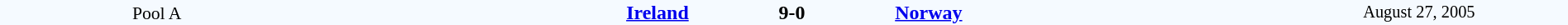<table style="width: 100%; background:#F5FAFF;" cellspacing="0">
<tr>
<td align=center rowspan=3 width=20% style=font-size:90%>Pool A</td>
</tr>
<tr>
<td width=24% align=right><strong><a href='#'>Ireland</a></strong></td>
<td align=center width=13%><strong>9-0</strong></td>
<td width=24%><strong><a href='#'>Norway</a></strong></td>
<td style=font-size:85% rowspan=3 align=center>August 27, 2005</td>
</tr>
</table>
